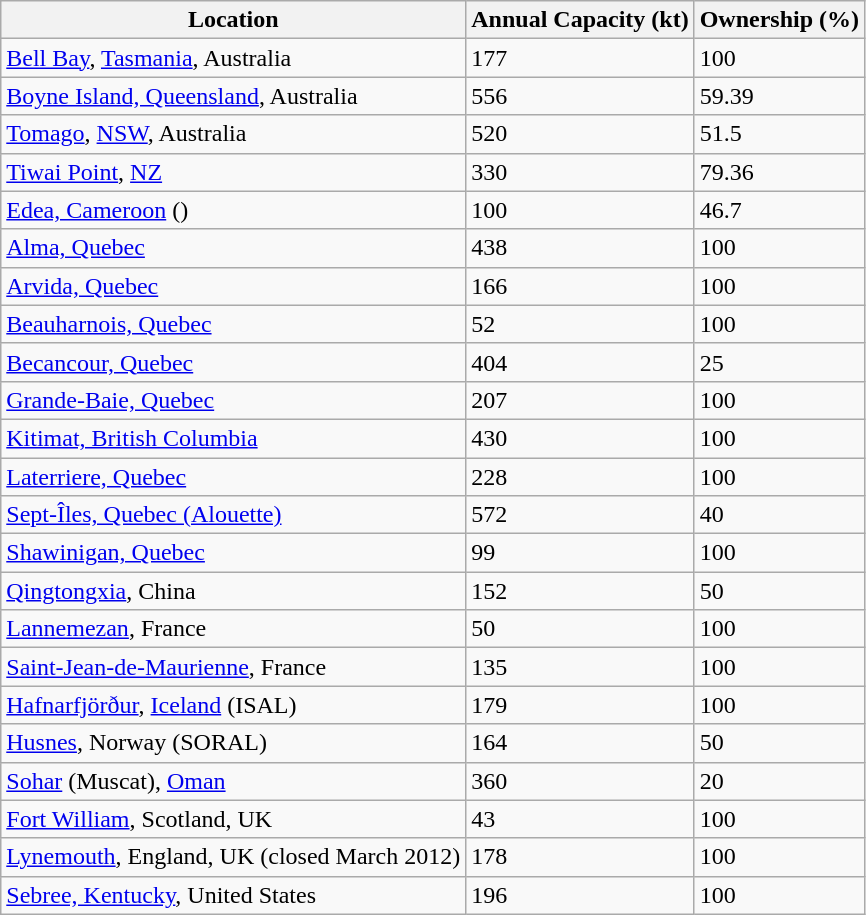<table class="wikitable sortable">
<tr>
<th class="unsortable">Location</th>
<th>Annual Capacity (kt)</th>
<th>Ownership (%)</th>
</tr>
<tr>
<td><a href='#'>Bell Bay</a>, <a href='#'>Tasmania</a>, Australia</td>
<td>177</td>
<td>100</td>
</tr>
<tr>
<td><a href='#'>Boyne Island, Queensland</a>, Australia</td>
<td>556</td>
<td>59.39</td>
</tr>
<tr>
<td><a href='#'>Tomago</a>, <a href='#'>NSW</a>, Australia</td>
<td>520</td>
<td>51.5</td>
</tr>
<tr>
<td><a href='#'>Tiwai Point</a>, <a href='#'>NZ</a></td>
<td>330</td>
<td>79.36</td>
</tr>
<tr>
<td><a href='#'>Edea, Cameroon</a> ()</td>
<td>100</td>
<td>46.7</td>
</tr>
<tr>
<td><a href='#'>Alma, Quebec</a></td>
<td>438</td>
<td>100</td>
</tr>
<tr>
<td><a href='#'>Arvida, Quebec</a></td>
<td>166</td>
<td>100</td>
</tr>
<tr>
<td><a href='#'>Beauharnois, Quebec</a></td>
<td>52</td>
<td>100</td>
</tr>
<tr>
<td><a href='#'>Becancour, Quebec</a></td>
<td>404</td>
<td>25</td>
</tr>
<tr>
<td><a href='#'>Grande-Baie, Quebec</a></td>
<td>207</td>
<td>100</td>
</tr>
<tr>
<td><a href='#'>Kitimat, British Columbia</a></td>
<td>430</td>
<td>100</td>
</tr>
<tr>
<td><a href='#'>Laterriere, Quebec</a></td>
<td>228</td>
<td>100</td>
</tr>
<tr>
<td><a href='#'>Sept-Îles, Quebec (Alouette)</a></td>
<td>572</td>
<td>40</td>
</tr>
<tr>
<td><a href='#'>Shawinigan, Quebec</a></td>
<td>99</td>
<td>100</td>
</tr>
<tr>
<td><a href='#'>Qingtongxia</a>, China</td>
<td>152</td>
<td>50</td>
</tr>
<tr>
<td><a href='#'>Lannemezan</a>, France</td>
<td>50</td>
<td>100</td>
</tr>
<tr>
<td><a href='#'>Saint-Jean-de-Maurienne</a>, France</td>
<td>135</td>
<td>100</td>
</tr>
<tr>
<td><a href='#'>Hafnarfjörður</a>, <a href='#'>Iceland</a> (ISAL)</td>
<td>179</td>
<td>100</td>
</tr>
<tr>
<td><a href='#'>Husnes</a>, Norway (SORAL)</td>
<td>164</td>
<td>50</td>
</tr>
<tr>
<td><a href='#'>Sohar</a> (Muscat), <a href='#'>Oman</a></td>
<td>360</td>
<td>20</td>
</tr>
<tr>
<td><a href='#'>Fort William</a>, Scotland, UK</td>
<td>43</td>
<td>100</td>
</tr>
<tr>
<td><a href='#'>Lynemouth</a>, England, UK (closed March 2012)</td>
<td>178</td>
<td>100</td>
</tr>
<tr>
<td><a href='#'>Sebree, Kentucky</a>, United States</td>
<td>196</td>
<td>100</td>
</tr>
</table>
